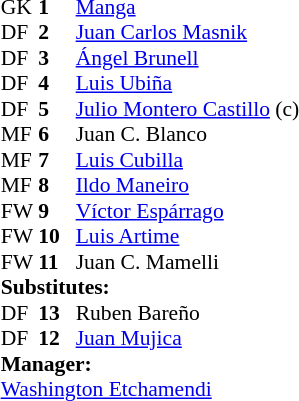<table style="font-size:90%; margin:0.2em auto;" cellspacing="0" cellpadding="0">
<tr>
<th width="25"></th>
<th width="25"></th>
</tr>
<tr>
<td>GK</td>
<td><strong>1</strong></td>
<td> <a href='#'>Manga</a></td>
</tr>
<tr>
<td>DF</td>
<td><strong>2</strong></td>
<td> <a href='#'>Juan Carlos Masnik</a></td>
</tr>
<tr>
<td>DF</td>
<td><strong>3</strong></td>
<td> <a href='#'>Ángel Brunell</a></td>
</tr>
<tr>
<td>DF</td>
<td><strong>4</strong></td>
<td> <a href='#'>Luis Ubiña</a></td>
</tr>
<tr>
<td>DF</td>
<td><strong>5</strong></td>
<td> <a href='#'>Julio Montero Castillo</a> (c)</td>
</tr>
<tr>
<td>MF</td>
<td><strong>6</strong></td>
<td> Juan C. Blanco</td>
</tr>
<tr>
<td>MF</td>
<td><strong>7</strong></td>
<td> <a href='#'>Luis Cubilla</a></td>
<td></td>
<td></td>
</tr>
<tr>
<td>MF</td>
<td><strong>8</strong></td>
<td> <a href='#'>Ildo Maneiro</a></td>
</tr>
<tr>
<td>FW</td>
<td><strong>9</strong></td>
<td> <a href='#'>Víctor Espárrago</a></td>
</tr>
<tr>
<td>FW</td>
<td><strong>10</strong></td>
<td> <a href='#'>Luis Artime</a></td>
</tr>
<tr>
<td>FW</td>
<td><strong>11</strong></td>
<td> Juan C. Mamelli</td>
<td></td>
<td></td>
</tr>
<tr>
<td colspan=3><strong>Substitutes:</strong></td>
</tr>
<tr>
<td>DF</td>
<td><strong>13</strong></td>
<td> Ruben Bareño</td>
<td></td>
<td></td>
</tr>
<tr>
<td>DF</td>
<td><strong>12</strong></td>
<td> <a href='#'>Juan Mujica</a></td>
<td></td>
<td></td>
</tr>
<tr>
<td colspan=3><strong>Manager:</strong></td>
</tr>
<tr>
<td colspan=4> <a href='#'>Washington Etchamendi</a></td>
</tr>
</table>
